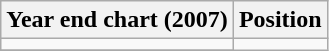<table class="wikitable sortable plainrowheaders">
<tr>
<th>Year end chart (2007)</th>
<th>Position</th>
</tr>
<tr>
<td></td>
</tr>
<tr>
</tr>
</table>
